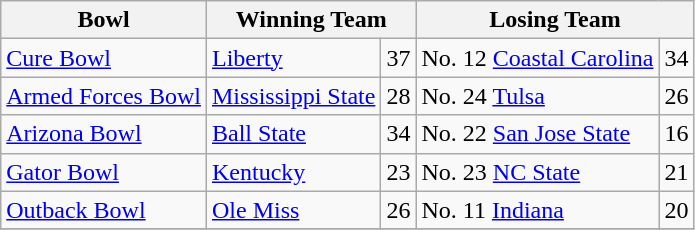<table class="wikitable">
<tr>
<th>Bowl</th>
<th colspan="2">Winning Team</th>
<th colspan="2">Losing Team</th>
</tr>
<tr>
<td><a href='#'>Cure Bowl</a></td>
<td><a href='#'>Liberty</a></td>
<td>37</td>
<td>No. 12 <a href='#'>Coastal Carolina</a></td>
<td>34</td>
</tr>
<tr>
<td><a href='#'>Armed Forces Bowl</a></td>
<td><a href='#'>Mississippi State</a></td>
<td>28</td>
<td>No. 24 <a href='#'>Tulsa</a></td>
<td>26</td>
</tr>
<tr>
<td><a href='#'>Arizona Bowl</a></td>
<td><a href='#'>Ball State</a></td>
<td>34</td>
<td>No. 22 <a href='#'>San Jose State</a></td>
<td>16</td>
</tr>
<tr>
<td><a href='#'>Gator Bowl</a></td>
<td><a href='#'>Kentucky</a></td>
<td>23</td>
<td>No. 23 <a href='#'>NC State</a></td>
<td>21</td>
</tr>
<tr>
<td><a href='#'>Outback Bowl</a></td>
<td><a href='#'>Ole Miss</a></td>
<td>26</td>
<td>No. 11 <a href='#'>Indiana</a></td>
<td>20</td>
</tr>
<tr>
</tr>
</table>
